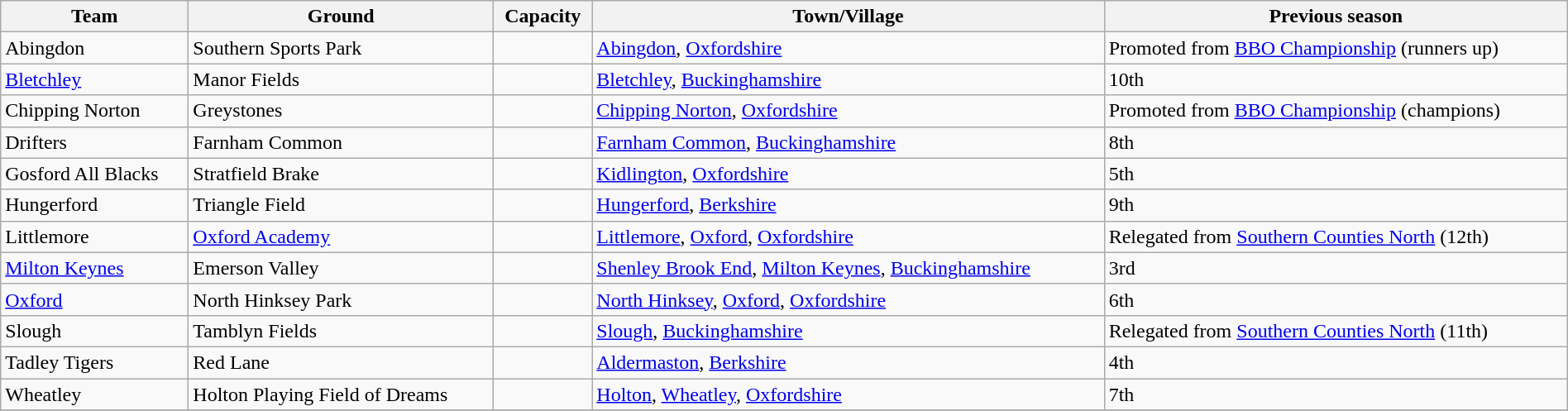<table class="wikitable sortable" width=100%>
<tr>
<th>Team</th>
<th>Ground</th>
<th>Capacity</th>
<th>Town/Village</th>
<th>Previous season</th>
</tr>
<tr>
<td>Abingdon</td>
<td>Southern Sports Park</td>
<td></td>
<td><a href='#'>Abingdon</a>, <a href='#'>Oxfordshire</a></td>
<td>Promoted from <a href='#'>BBO Championship</a> (runners up)</td>
</tr>
<tr>
<td><a href='#'>Bletchley</a></td>
<td>Manor Fields</td>
<td></td>
<td><a href='#'>Bletchley</a>, <a href='#'>Buckinghamshire</a></td>
<td>10th</td>
</tr>
<tr>
<td>Chipping Norton</td>
<td>Greystones</td>
<td></td>
<td><a href='#'>Chipping Norton</a>, <a href='#'>Oxfordshire</a></td>
<td>Promoted from <a href='#'>BBO Championship</a> (champions)</td>
</tr>
<tr>
<td>Drifters</td>
<td>Farnham Common</td>
<td></td>
<td><a href='#'>Farnham Common</a>, <a href='#'>Buckinghamshire</a></td>
<td>8th</td>
</tr>
<tr>
<td>Gosford All Blacks</td>
<td>Stratfield Brake</td>
<td></td>
<td><a href='#'>Kidlington</a>, <a href='#'>Oxfordshire</a></td>
<td>5th</td>
</tr>
<tr>
<td>Hungerford</td>
<td>Triangle Field</td>
<td></td>
<td><a href='#'>Hungerford</a>, <a href='#'>Berkshire</a></td>
<td>9th</td>
</tr>
<tr>
<td>Littlemore</td>
<td><a href='#'>Oxford Academy</a></td>
<td></td>
<td><a href='#'>Littlemore</a>, <a href='#'>Oxford</a>, <a href='#'>Oxfordshire</a></td>
<td>Relegated from <a href='#'>Southern Counties North</a> (12th)</td>
</tr>
<tr>
<td><a href='#'>Milton Keynes</a></td>
<td>Emerson Valley</td>
<td></td>
<td><a href='#'>Shenley Brook End</a>, <a href='#'>Milton Keynes</a>, <a href='#'>Buckinghamshire</a></td>
<td>3rd</td>
</tr>
<tr>
<td><a href='#'>Oxford</a></td>
<td>North Hinksey Park</td>
<td></td>
<td><a href='#'>North Hinksey</a>, <a href='#'>Oxford</a>, <a href='#'>Oxfordshire</a></td>
<td>6th</td>
</tr>
<tr>
<td>Slough</td>
<td>Tamblyn Fields</td>
<td></td>
<td><a href='#'>Slough</a>, <a href='#'>Buckinghamshire</a></td>
<td>Relegated from <a href='#'>Southern Counties North</a> (11th)</td>
</tr>
<tr>
<td>Tadley Tigers</td>
<td>Red Lane</td>
<td></td>
<td><a href='#'>Aldermaston</a>, <a href='#'>Berkshire</a></td>
<td>4th</td>
</tr>
<tr>
<td>Wheatley</td>
<td>Holton Playing Field of Dreams</td>
<td></td>
<td><a href='#'>Holton</a>, <a href='#'>Wheatley</a>, <a href='#'>Oxfordshire</a></td>
<td>7th</td>
</tr>
<tr>
</tr>
</table>
